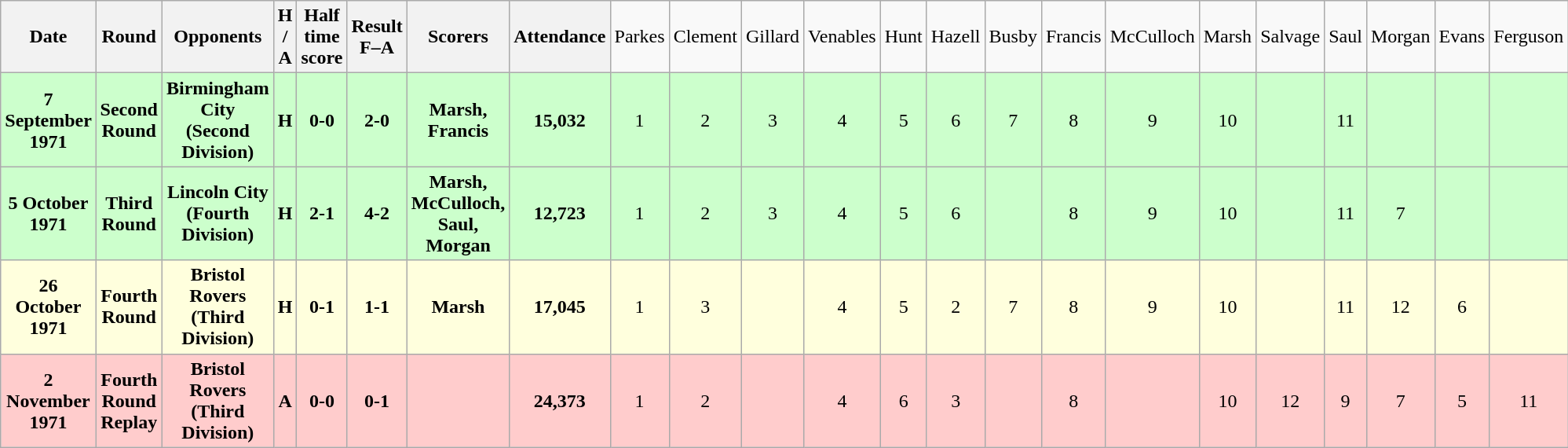<table class="wikitable" style="text-align:center">
<tr>
<th><strong>Date</strong></th>
<th><strong>Round</strong></th>
<th><strong>Opponents</strong></th>
<th><strong>H / A</strong></th>
<th><strong>Half time score</strong></th>
<th><strong>Result</strong><br><strong>F–A</strong></th>
<th><strong>Scorers</strong></th>
<th><strong>Attendance</strong></th>
<td>Parkes</td>
<td>Clement</td>
<td>Gillard</td>
<td>Venables</td>
<td>Hunt</td>
<td>Hazell</td>
<td>Busby</td>
<td>Francis</td>
<td>McCulloch</td>
<td>Marsh</td>
<td>Salvage</td>
<td>Saul</td>
<td>Morgan</td>
<td>Evans</td>
<td>Ferguson</td>
</tr>
<tr bgcolor="#ccffcc">
<td><strong>7 September 1971</strong></td>
<td><strong>Second Round</strong></td>
<td><strong>Birmingham City (Second Division)</strong></td>
<td><strong>H</strong></td>
<td><strong>0-0</strong></td>
<td><strong>2-0</strong></td>
<td><strong>Marsh, Francis</strong></td>
<td><strong>15,032</strong></td>
<td>1</td>
<td>2</td>
<td>3</td>
<td>4</td>
<td>5</td>
<td>6</td>
<td>7</td>
<td>8</td>
<td>9</td>
<td>10</td>
<td></td>
<td>11</td>
<td></td>
<td></td>
<td></td>
</tr>
<tr bgcolor="#ccffcc">
<td><strong>5 October 1971</strong></td>
<td><strong>Third Round</strong></td>
<td><strong>Lincoln City (Fourth Division)</strong></td>
<td><strong>H</strong></td>
<td><strong>2-1</strong></td>
<td><strong>4-2</strong></td>
<td><strong>Marsh, McCulloch, Saul, Morgan</strong></td>
<td><strong>12,723</strong></td>
<td>1</td>
<td>2</td>
<td>3</td>
<td>4</td>
<td>5</td>
<td>6</td>
<td></td>
<td>8</td>
<td>9</td>
<td>10</td>
<td></td>
<td>11</td>
<td>7</td>
<td></td>
<td></td>
</tr>
<tr bgcolor="#ffffdd">
<td><strong>26 October 1971</strong></td>
<td><strong>Fourth Round</strong></td>
<td><strong>Bristol Rovers (Third Division)</strong></td>
<td><strong>H</strong></td>
<td><strong>0-1</strong></td>
<td><strong>1-1</strong></td>
<td><strong>Marsh</strong></td>
<td><strong>17,045</strong></td>
<td>1</td>
<td>3</td>
<td></td>
<td>4</td>
<td>5</td>
<td>2</td>
<td>7</td>
<td>8</td>
<td>9</td>
<td>10</td>
<td></td>
<td>11</td>
<td>12</td>
<td>6</td>
<td></td>
</tr>
<tr bgcolor="#ffcccc">
<td><strong>2 November 1971</strong></td>
<td><strong>Fourth Round Replay</strong></td>
<td><strong>Bristol Rovers (Third Division)</strong></td>
<td><strong>A</strong></td>
<td><strong>0-0</strong></td>
<td><strong>0-1</strong></td>
<td></td>
<td><strong>24,373</strong></td>
<td>1</td>
<td>2</td>
<td></td>
<td>4</td>
<td>6</td>
<td>3</td>
<td></td>
<td>8</td>
<td></td>
<td>10</td>
<td>12</td>
<td>9</td>
<td>7</td>
<td>5</td>
<td>11</td>
</tr>
</table>
